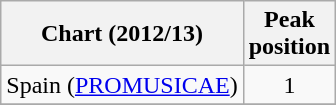<table class="wikitable sortable">
<tr>
<th scope="col">Chart (2012/13)</th>
<th scope="col">Peak<br>position</th>
</tr>
<tr>
<td>Spain (<a href='#'>PROMUSICAE</a>)</td>
<td align="center">1</td>
</tr>
<tr>
</tr>
</table>
